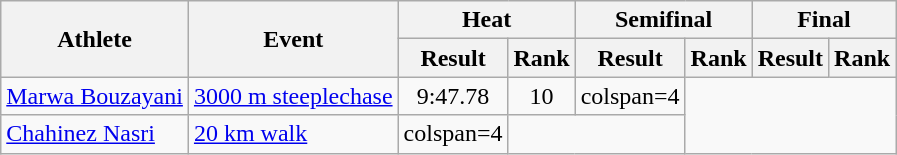<table class="wikitable">
<tr>
<th rowspan="2">Athlete</th>
<th rowspan="2">Event</th>
<th colspan="2">Heat</th>
<th colspan="2">Semifinal</th>
<th colspan="2">Final</th>
</tr>
<tr>
<th>Result</th>
<th>Rank</th>
<th>Result</th>
<th>Rank</th>
<th>Result</th>
<th>Rank</th>
</tr>
<tr style=text-align:center>
<td style=text-align:left><a href='#'>Marwa Bouzayani</a></td>
<td style=text-align:left><a href='#'>3000 m steeplechase</a></td>
<td>9:47.78</td>
<td>10</td>
<td>colspan=4 </td>
</tr>
<tr style=text-align:center>
<td style=text-align:left><a href='#'>Chahinez Nasri</a></td>
<td style=text-align:left><a href='#'>20 km walk</a></td>
<td>colspan=4 </td>
<td colspan=2></td>
</tr>
</table>
